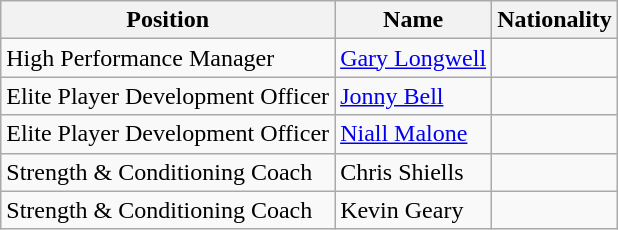<table class="wikitable">
<tr>
<th>Position</th>
<th>Name</th>
<th>Nationality</th>
</tr>
<tr>
<td>High Performance Manager</td>
<td><a href='#'>Gary Longwell</a></td>
<td></td>
</tr>
<tr>
<td>Elite Player Development Officer</td>
<td><a href='#'>Jonny Bell</a></td>
<td></td>
</tr>
<tr>
<td>Elite Player Development Officer</td>
<td><a href='#'>Niall Malone</a></td>
<td></td>
</tr>
<tr>
<td>Strength & Conditioning Coach</td>
<td>Chris Shiells</td>
<td></td>
</tr>
<tr>
<td>Strength & Conditioning Coach</td>
<td>Kevin Geary</td>
<td></td>
</tr>
</table>
